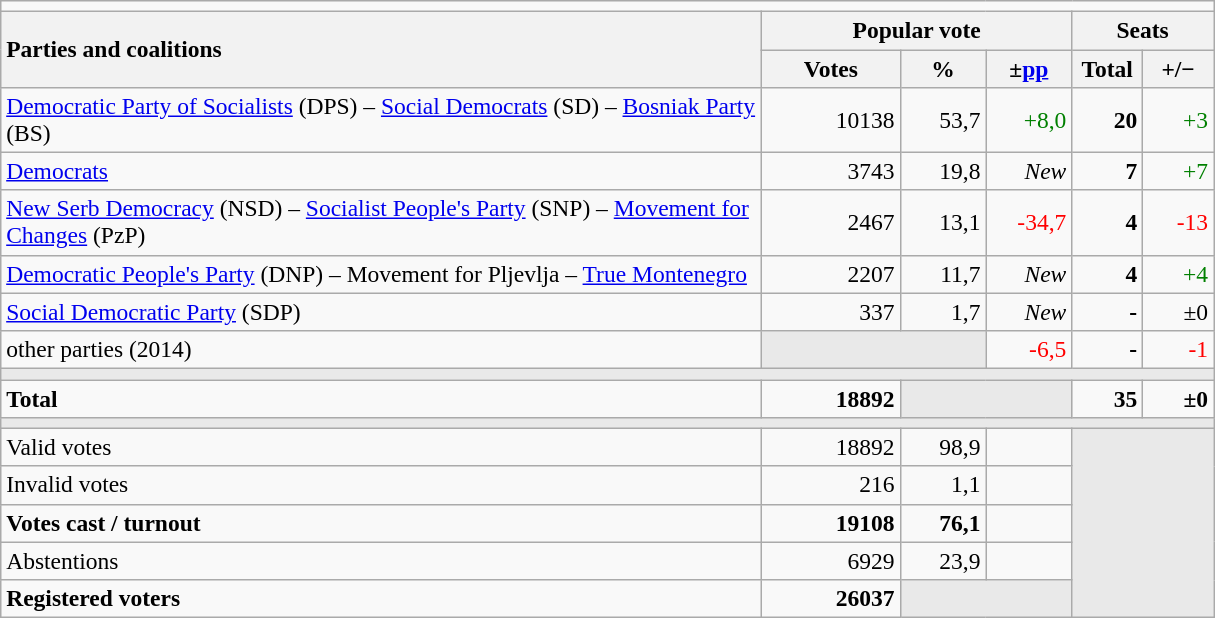<table class="wikitable" style="text-align:right; font-size:98%; margin-bottom:0">
<tr>
<td colspan="6"></td>
</tr>
<tr>
<th style="text-align:left;" rowspan="2" width="500">Parties and coalitions</th>
<th colspan="3">Popular vote</th>
<th colspan="2">Seats</th>
</tr>
<tr>
<th width="85">Votes</th>
<th width="50">%</th>
<th width="50">±<a href='#'>pp</a></th>
<th width="40">Total</th>
<th width="40">+/−</th>
</tr>
<tr>
<td align="left"><a href='#'>Democratic Party of Socialists</a> (DPS) – <a href='#'>Social Democrats</a> (SD) – <a href='#'>Bosniak Party</a> (BS)</td>
<td>10138</td>
<td>53,7</td>
<td style="color:green;">+8,0</td>
<td><strong>20</strong></td>
<td style="color:green;">+3</td>
</tr>
<tr>
<td align="left"><a href='#'>Democrats</a></td>
<td>3743</td>
<td>19,8</td>
<td><em>New</em></td>
<td><strong>7</strong></td>
<td style="color:green;">+7</td>
</tr>
<tr>
<td align="left"><a href='#'>New Serb Democracy</a> (NSD) – <a href='#'>Socialist People's Party</a> (SNP) – <a href='#'>Movement for Changes</a> (PzP)</td>
<td>2467</td>
<td>13,1</td>
<td style="color:red;">-34,7</td>
<td><strong>4</strong></td>
<td style="color:red;">-13</td>
</tr>
<tr>
<td align="left"><a href='#'>Democratic People's Party</a> (DNP) – Movement for Pljevlja – <a href='#'>True Montenegro</a></td>
<td>2207</td>
<td>11,7</td>
<td><em>New</em></td>
<td><strong>4</strong></td>
<td style="color:green;">+4</td>
</tr>
<tr>
<td align="left"><a href='#'>Social Democratic Party</a> (SDP)</td>
<td>337</td>
<td>1,7</td>
<td><em>New</em></td>
<td><strong>-</strong></td>
<td>±0</td>
</tr>
<tr>
<td align="left">other parties (2014)</td>
<td bgcolor="#E9E9E9" colspan="2"></td>
<td style="color:red;">-6,5</td>
<td><strong>-</strong></td>
<td style="color:red;">-1</td>
</tr>
<tr>
<td colspan="6" bgcolor="#E9E9E9"></td>
</tr>
<tr style="font-weight:bold;">
<td align="left" width="500">Total</td>
<td>18892</td>
<td bgcolor="#E9E9E9" colspan="2"></td>
<td width="40">35</td>
<td width="40">±0</td>
</tr>
<tr>
<td colspan="6" bgcolor="#E9E9E9"></td>
</tr>
<tr>
<td align="left">Valid votes</td>
<td>18892</td>
<td>98,9</td>
<td style="color:green;"></td>
<td bgcolor="#E9E9E9" colspan="2" rowspan="5"></td>
</tr>
<tr>
<td align="left">Invalid votes</td>
<td>216</td>
<td>1,1</td>
<td style="color:red;"></td>
</tr>
<tr style="font-weight:bold;">
<td align="left">Votes cast / turnout</td>
<td>19108</td>
<td>76,1</td>
<td style="color:green;"></td>
</tr>
<tr>
<td align="left">Abstentions</td>
<td>6929</td>
<td>23,9</td>
<td style="color:red;"></td>
</tr>
<tr style="font-weight:bold;">
<td align="left">Registered voters</td>
<td>26037</td>
<td bgcolor="#E9E9E9" colspan="2"></td>
</tr>
</table>
